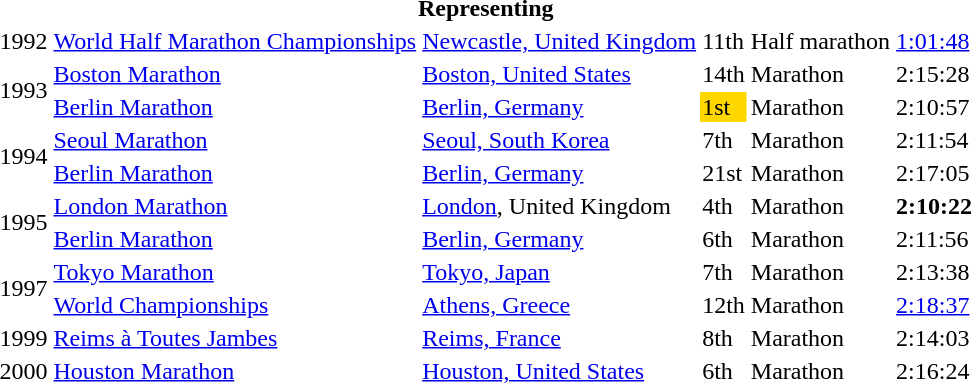<table>
<tr>
<th colspan="6">Representing </th>
</tr>
<tr>
<td>1992</td>
<td><a href='#'>World Half Marathon Championships</a></td>
<td><a href='#'>Newcastle, United Kingdom</a></td>
<td>11th</td>
<td>Half marathon</td>
<td><a href='#'>1:01:48</a></td>
</tr>
<tr>
<td rowspan=2>1993</td>
<td><a href='#'>Boston Marathon</a></td>
<td><a href='#'>Boston, United States</a></td>
<td>14th</td>
<td>Marathon</td>
<td>2:15:28</td>
</tr>
<tr>
<td><a href='#'>Berlin Marathon</a></td>
<td><a href='#'>Berlin, Germany</a></td>
<td bgcolor="gold">1st</td>
<td>Marathon</td>
<td>2:10:57</td>
</tr>
<tr>
<td rowspan=2>1994</td>
<td><a href='#'>Seoul Marathon</a></td>
<td><a href='#'>Seoul, South Korea</a></td>
<td>7th</td>
<td>Marathon</td>
<td>2:11:54</td>
</tr>
<tr>
<td><a href='#'>Berlin Marathon</a></td>
<td><a href='#'>Berlin, Germany</a></td>
<td>21st</td>
<td>Marathon</td>
<td>2:17:05</td>
</tr>
<tr>
<td rowspan=2>1995</td>
<td><a href='#'>London Marathon</a></td>
<td><a href='#'>London</a>, United Kingdom</td>
<td>4th</td>
<td>Marathon</td>
<td><strong>2:10:22</strong></td>
</tr>
<tr>
<td><a href='#'>Berlin Marathon</a></td>
<td><a href='#'>Berlin, Germany</a></td>
<td>6th</td>
<td>Marathon</td>
<td>2:11:56</td>
</tr>
<tr>
<td rowspan=2>1997</td>
<td><a href='#'>Tokyo Marathon</a></td>
<td><a href='#'>Tokyo, Japan</a></td>
<td>7th</td>
<td>Marathon</td>
<td>2:13:38</td>
</tr>
<tr>
<td><a href='#'>World Championships</a></td>
<td><a href='#'>Athens, Greece</a></td>
<td>12th</td>
<td>Marathon</td>
<td><a href='#'>2:18:37</a></td>
</tr>
<tr>
<td>1999</td>
<td><a href='#'>Reims à Toutes Jambes</a></td>
<td><a href='#'>Reims, France</a></td>
<td>8th</td>
<td>Marathon</td>
<td>2:14:03</td>
</tr>
<tr>
<td>2000</td>
<td><a href='#'>Houston Marathon</a></td>
<td><a href='#'>Houston, United States</a></td>
<td>6th</td>
<td>Marathon</td>
<td>2:16:24</td>
</tr>
</table>
